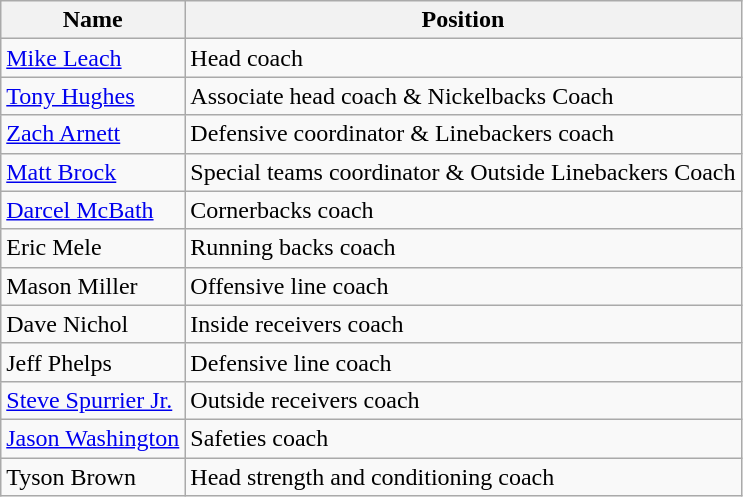<table class="wikitable">
<tr>
<th>Name</th>
<th>Position</th>
</tr>
<tr>
<td><a href='#'>Mike Leach</a></td>
<td>Head coach</td>
</tr>
<tr>
<td><a href='#'>Tony Hughes</a></td>
<td>Associate head coach & Nickelbacks Coach</td>
</tr>
<tr>
<td><a href='#'>Zach Arnett</a></td>
<td>Defensive coordinator & Linebackers coach</td>
</tr>
<tr>
<td><a href='#'>Matt Brock</a></td>
<td>Special teams coordinator & Outside Linebackers Coach</td>
</tr>
<tr>
<td><a href='#'>Darcel McBath</a></td>
<td>Cornerbacks coach</td>
</tr>
<tr>
<td>Eric Mele</td>
<td>Running backs coach</td>
</tr>
<tr>
<td>Mason Miller</td>
<td>Offensive line coach</td>
</tr>
<tr>
<td>Dave Nichol</td>
<td>Inside receivers coach</td>
</tr>
<tr>
<td>Jeff Phelps</td>
<td>Defensive line coach</td>
</tr>
<tr>
<td><a href='#'>Steve Spurrier Jr.</a></td>
<td>Outside receivers coach</td>
</tr>
<tr>
<td><a href='#'>Jason Washington</a></td>
<td>Safeties coach</td>
</tr>
<tr>
<td>Tyson Brown</td>
<td>Head strength and conditioning coach</td>
</tr>
</table>
